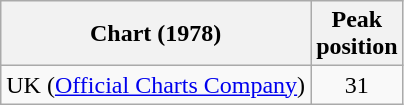<table class="wikitable">
<tr>
<th>Chart (1978)</th>
<th>Peak<br>position</th>
</tr>
<tr>
<td>UK (<a href='#'>Official Charts Company</a>)</td>
<td align="center">31</td>
</tr>
</table>
